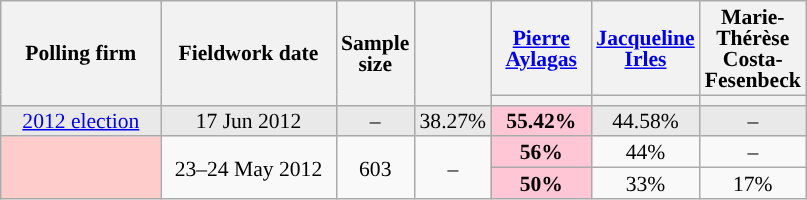<table class="wikitable sortable" style="text-align:center;font-size:90%;line-height:14px;">
<tr style="height:40px;">
<th style="width:100px;" rowspan="2">Polling firm</th>
<th style="width:110px;" rowspan="2">Fieldwork date</th>
<th style="width:35px;" rowspan="2">Sample<br>size</th>
<th style="width:30px;" rowspan="2"></th>
<th class="unsortable" style="width:60px;"><a href='#'>Pierre Aylagas</a><br></th>
<th class="unsortable" style="width:60px;"><a href='#'>Jacqueline Irles</a><br></th>
<th class="unsortable" style="width:60px;">Marie-Thérèse Costa-Fesenbeck<br></th>
</tr>
<tr>
<th style="background:"></th>
<th style="background:"></th>
<th style="background:"></th>
</tr>
<tr style="background:#E9E9E9;">
<td><a href='#'>2012 election</a></td>
<td data-sort-value="2012-06-17">17 Jun 2012</td>
<td>–</td>
<td>38.27%</td>
<td style="background:#FFC6D5;"><strong>55.42%</strong></td>
<td>44.58%</td>
<td>–</td>
</tr>
<tr>
<td rowspan="2" style="background:#FFCCCC;"></td>
<td rowspan="2" data-sort-value="2012-05-24">23–24 May 2012</td>
<td rowspan="2">603</td>
<td rowspan="2">–</td>
<td style="background:#FFC6D5;"><strong>56%</strong></td>
<td>44%</td>
<td>–</td>
</tr>
<tr>
<td style="background:#FFC6D5;"><strong>50%</strong></td>
<td>33%</td>
<td>17%</td>
</tr>
</table>
